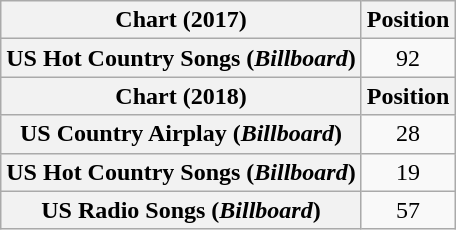<table class="wikitable plainrowheaders" style="text-align:center">
<tr>
<th scope="col">Chart (2017)</th>
<th scope="col">Position</th>
</tr>
<tr>
<th scope="row">US Hot Country Songs (<em>Billboard</em>)</th>
<td>92</td>
</tr>
<tr>
<th scope="col">Chart (2018)</th>
<th scope="col">Position</th>
</tr>
<tr>
<th scope="row">US Country Airplay (<em>Billboard</em>)</th>
<td>28</td>
</tr>
<tr>
<th scope="row">US Hot Country Songs (<em>Billboard</em>)</th>
<td>19</td>
</tr>
<tr>
<th scope="row">US Radio Songs (<em>Billboard</em>)</th>
<td>57</td>
</tr>
</table>
